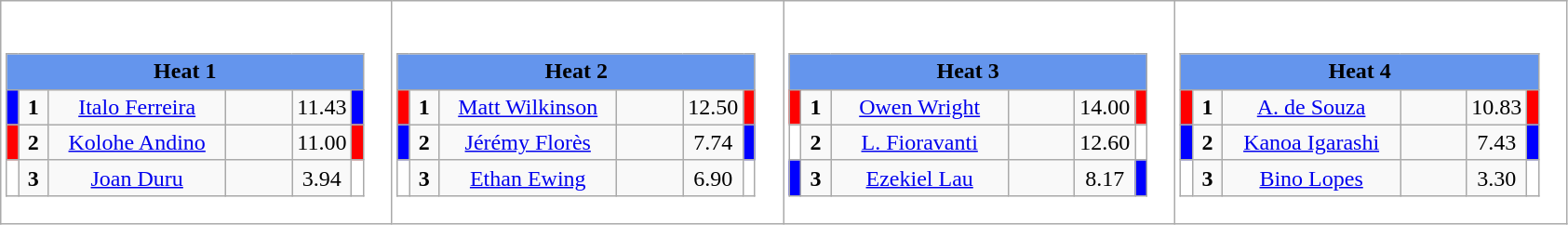<table class="wikitable" style="background:#fff;">
<tr>
<td><div><br><table class="wikitable">
<tr>
<td colspan="6"  style="text-align:center; background:#6495ed;"><strong>Heat 1</strong></td>
</tr>
<tr>
<td style="width:01px; background: #00f;"></td>
<td style="width:14px; text-align:center;"><strong>1</strong></td>
<td style="width:120px; text-align:center;"><a href='#'>Italo Ferreira</a></td>
<td style="width:40px; text-align:center;"></td>
<td style="width:20px; text-align:center;">11.43</td>
<td style="width:01px; background: #00f;"></td>
</tr>
<tr>
<td style="width:01px; background: #f00;"></td>
<td style="width:14px; text-align:center;"><strong>2</strong></td>
<td style="width:120px; text-align:center;"><a href='#'>Kolohe Andino</a></td>
<td style="width:40px; text-align:center;"></td>
<td style="width:20px; text-align:center;">11.00</td>
<td style="width:01px; background: #f00;"></td>
</tr>
<tr>
<td style="width:01px; background: #fff;"></td>
<td style="width:14px; text-align:center;"><strong>3</strong></td>
<td style="width:120px; text-align:center;"><a href='#'>Joan Duru</a></td>
<td style="width:40px; text-align:center;"></td>
<td style="width:20px; text-align:center;">3.94</td>
<td style="width:01px; background: #fff;"></td>
</tr>
</table>
</div></td>
<td><div><br><table class="wikitable">
<tr>
<td colspan="6"  style="text-align:center; background:#6495ed;"><strong>Heat 2</strong></td>
</tr>
<tr>
<td style="width:01px; background: #f00;"></td>
<td style="width:14px; text-align:center;"><strong>1</strong></td>
<td style="width:120px; text-align:center;"><a href='#'>Matt Wilkinson</a></td>
<td style="width:40px; text-align:center;"></td>
<td style="width:20px; text-align:center;">12.50</td>
<td style="width:01px; background: #f00;"></td>
</tr>
<tr>
<td style="width:01px; background: #00f;"></td>
<td style="width:14px; text-align:center;"><strong>2</strong></td>
<td style="width:120px; text-align:center;"><a href='#'>Jérémy Florès</a></td>
<td style="width:40px; text-align:center;"></td>
<td style="width:20px; text-align:center;">7.74</td>
<td style="width:01px; background: #00f;"></td>
</tr>
<tr>
<td style="width:01px; background: #fff;"></td>
<td style="width:14px; text-align:center;"><strong>3</strong></td>
<td style="width:120px; text-align:center;"><a href='#'>Ethan Ewing</a></td>
<td style="width:40px; text-align:center;"></td>
<td style="width:20px; text-align:center;">6.90</td>
<td style="width:01px; background: #fff;"></td>
</tr>
</table>
</div></td>
<td><div><br><table class="wikitable">
<tr>
<td colspan="6"  style="text-align:center; background:#6495ed;"><strong>Heat 3</strong></td>
</tr>
<tr>
<td style="width:01px; background: #f00;"></td>
<td style="width:14px; text-align:center;"><strong>1</strong></td>
<td style="width:120px; text-align:center;"><a href='#'>Owen Wright</a></td>
<td style="width:40px; text-align:center;"></td>
<td style="width:20px; text-align:center;">14.00</td>
<td style="width:01px; background: #f00;"></td>
</tr>
<tr>
<td style="width:01px; background: #fff;"></td>
<td style="width:14px; text-align:center;"><strong>2</strong></td>
<td style="width:120px; text-align:center;"><a href='#'>L. Fioravanti</a></td>
<td style="width:40px; text-align:center;"></td>
<td style="width:20px; text-align:center;">12.60</td>
<td style="width:01px; background: #fff;"></td>
</tr>
<tr>
<td style="width:01px; background: #00f;"></td>
<td style="width:14px; text-align:center;"><strong>3</strong></td>
<td style="width:120px; text-align:center;"><a href='#'>Ezekiel Lau</a></td>
<td style="width:40px; text-align:center;"></td>
<td style="width:20px; text-align:center;">8.17</td>
<td style="width:01px; background: #00f;"></td>
</tr>
</table>
</div></td>
<td><div><br><table class="wikitable">
<tr>
<td colspan="6"  style="text-align:center; background:#6495ed;"><strong>Heat 4</strong></td>
</tr>
<tr>
<td style="width:01px; background: #f00;"></td>
<td style="width:14px; text-align:center;"><strong>1</strong></td>
<td style="width:120px; text-align:center;"><a href='#'>A. de Souza</a></td>
<td style="width:40px; text-align:center;"></td>
<td style="width:20px; text-align:center;">10.83</td>
<td style="width:01px; background: #f00;"></td>
</tr>
<tr>
<td style="width:01px; background: #00f;"></td>
<td style="width:14px; text-align:center;"><strong>2</strong></td>
<td style="width:120px; text-align:center;"><a href='#'>Kanoa Igarashi</a></td>
<td style="width:40px; text-align:center;"></td>
<td style="width:20px; text-align:center;">7.43</td>
<td style="width:01px; background: #00f;"></td>
</tr>
<tr>
<td style="width:01px; background: #fff;"></td>
<td style="width:14px; text-align:center;"><strong>3</strong></td>
<td style="width:120px; text-align:center;"><a href='#'>Bino Lopes</a></td>
<td style="width:40px; text-align:center;"></td>
<td style="width:20px; text-align:center;">3.30</td>
<td style="width:01px; background: #fff;"></td>
</tr>
</table>
</div></td>
</tr>
</table>
